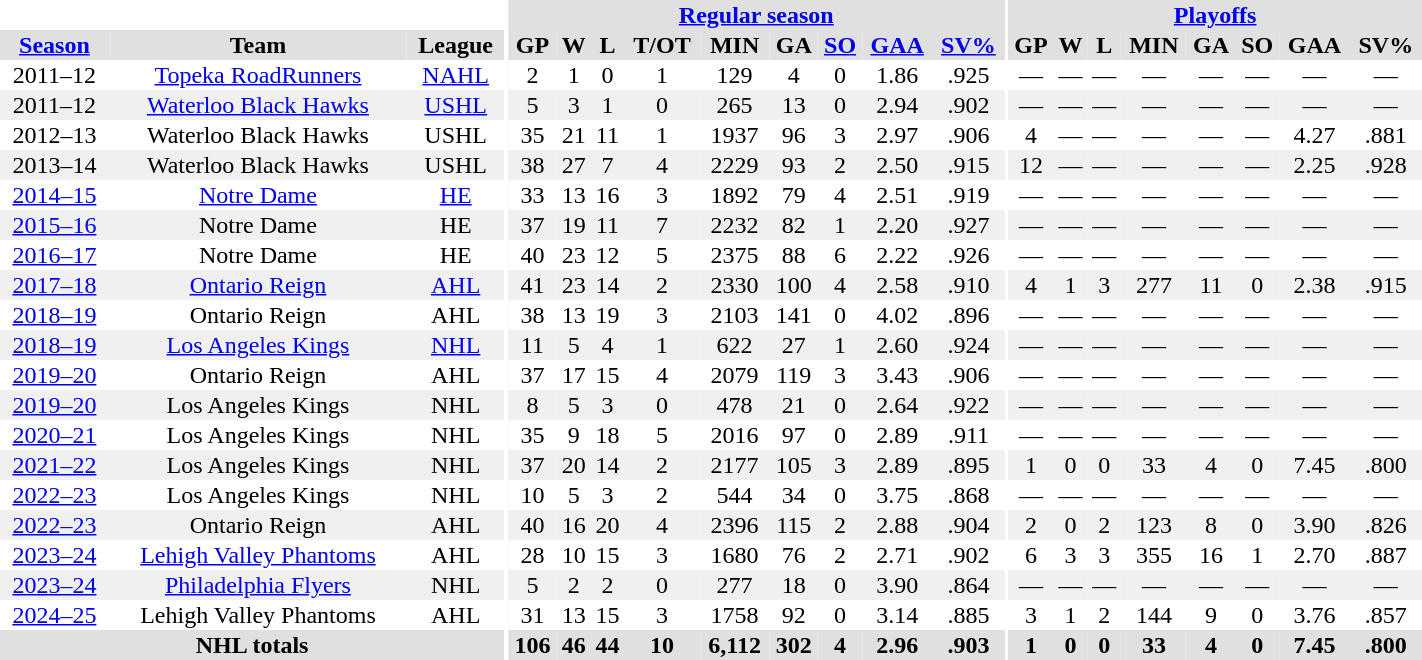<table border="0" cellpadding="1" cellspacing="0" style="text-align:center; width:75%">
<tr bgcolor="#e0e0e0">
<th colspan="3" bgcolor="#ffffff"></th>
<th rowspan="99" bgcolor="#ffffff"></th>
<th colspan="9" bgcolor="#e0e0e0"><a href='#'>Regular season</a></th>
<th rowspan="99" bgcolor="#ffffff"></th>
<th colspan="8" bgcolor="#e0e0e0"><a href='#'>Playoffs</a></th>
</tr>
<tr bgcolor="#e0e0e0">
<th><a href='#'>Season</a></th>
<th>Team</th>
<th>League</th>
<th>GP</th>
<th>W</th>
<th>L</th>
<th>T/OT</th>
<th>MIN</th>
<th>GA</th>
<th><a href='#'>SO</a></th>
<th><a href='#'>GAA</a></th>
<th><a href='#'>SV%</a></th>
<th>GP</th>
<th>W</th>
<th>L</th>
<th>MIN</th>
<th>GA</th>
<th>SO</th>
<th>GAA</th>
<th>SV%</th>
</tr>
<tr>
<td>2011–12</td>
<td><a href='#'>Topeka RoadRunners</a></td>
<td><a href='#'>NAHL</a></td>
<td>2</td>
<td>1</td>
<td>0</td>
<td>1</td>
<td>129</td>
<td>4</td>
<td>0</td>
<td>1.86</td>
<td>.925</td>
<td>—</td>
<td>—</td>
<td>—</td>
<td>—</td>
<td>—</td>
<td>—</td>
<td>—</td>
<td>—</td>
</tr>
<tr bgcolor="#f0f0f0">
<td>2011–12</td>
<td><a href='#'>Waterloo Black Hawks</a></td>
<td><a href='#'>USHL</a></td>
<td>5</td>
<td>3</td>
<td>1</td>
<td>0</td>
<td>265</td>
<td>13</td>
<td>0</td>
<td>2.94</td>
<td>.902</td>
<td>—</td>
<td>—</td>
<td>—</td>
<td>—</td>
<td>—</td>
<td>—</td>
<td>—</td>
<td>—</td>
</tr>
<tr>
<td>2012–13</td>
<td>Waterloo Black Hawks</td>
<td>USHL</td>
<td>35</td>
<td>21</td>
<td>11</td>
<td>1</td>
<td>1937</td>
<td>96</td>
<td>3</td>
<td>2.97</td>
<td>.906</td>
<td>4</td>
<td>—</td>
<td>—</td>
<td>—</td>
<td>—</td>
<td>—</td>
<td>4.27</td>
<td>.881</td>
</tr>
<tr bgcolor="#f0f0f0">
<td>2013–14</td>
<td>Waterloo Black Hawks</td>
<td>USHL</td>
<td>38</td>
<td>27</td>
<td>7</td>
<td>4</td>
<td>2229</td>
<td>93</td>
<td>2</td>
<td>2.50</td>
<td>.915</td>
<td>12</td>
<td>—</td>
<td>—</td>
<td>—</td>
<td>—</td>
<td>—</td>
<td>2.25</td>
<td>.928</td>
</tr>
<tr>
<td><a href='#'>2014–15</a></td>
<td><a href='#'>Notre Dame</a></td>
<td><a href='#'>HE</a></td>
<td>33</td>
<td>13</td>
<td>16</td>
<td>3</td>
<td>1892</td>
<td>79</td>
<td>4</td>
<td>2.51</td>
<td>.919</td>
<td>—</td>
<td>—</td>
<td>—</td>
<td>—</td>
<td>—</td>
<td>—</td>
<td>—</td>
<td>—</td>
</tr>
<tr bgcolor="#f0f0f0">
<td><a href='#'>2015–16</a></td>
<td>Notre Dame</td>
<td>HE</td>
<td>37</td>
<td>19</td>
<td>11</td>
<td>7</td>
<td>2232</td>
<td>82</td>
<td>1</td>
<td>2.20</td>
<td>.927</td>
<td>—</td>
<td>—</td>
<td>—</td>
<td>—</td>
<td>—</td>
<td>—</td>
<td>—</td>
<td>—</td>
</tr>
<tr>
<td><a href='#'>2016–17</a></td>
<td>Notre Dame</td>
<td>HE</td>
<td>40</td>
<td>23</td>
<td>12</td>
<td>5</td>
<td>2375</td>
<td>88</td>
<td>6</td>
<td>2.22</td>
<td>.926</td>
<td>—</td>
<td>—</td>
<td>—</td>
<td>—</td>
<td>—</td>
<td>—</td>
<td>—</td>
<td>—</td>
</tr>
<tr bgcolor="#f0f0f0">
<td><a href='#'>2017–18</a></td>
<td><a href='#'>Ontario Reign</a></td>
<td><a href='#'>AHL</a></td>
<td>41</td>
<td>23</td>
<td>14</td>
<td>2</td>
<td>2330</td>
<td>100</td>
<td>4</td>
<td>2.58</td>
<td>.910</td>
<td>4</td>
<td>1</td>
<td>3</td>
<td>277</td>
<td>11</td>
<td>0</td>
<td>2.38</td>
<td>.915</td>
</tr>
<tr>
<td><a href='#'>2018–19</a></td>
<td>Ontario Reign</td>
<td>AHL</td>
<td>38</td>
<td>13</td>
<td>19</td>
<td>3</td>
<td>2103</td>
<td>141</td>
<td>0</td>
<td>4.02</td>
<td>.896</td>
<td>—</td>
<td>—</td>
<td>—</td>
<td>—</td>
<td>—</td>
<td>—</td>
<td>—</td>
<td>—</td>
</tr>
<tr bgcolor="#f0f0f0">
<td><a href='#'>2018–19</a></td>
<td><a href='#'>Los Angeles Kings</a></td>
<td><a href='#'>NHL</a></td>
<td>11</td>
<td>5</td>
<td>4</td>
<td>1</td>
<td>622</td>
<td>27</td>
<td>1</td>
<td>2.60</td>
<td>.924</td>
<td>—</td>
<td>—</td>
<td>—</td>
<td>—</td>
<td>—</td>
<td>—</td>
<td>—</td>
<td>—</td>
</tr>
<tr>
<td><a href='#'>2019–20</a></td>
<td>Ontario Reign</td>
<td>AHL</td>
<td>37</td>
<td>17</td>
<td>15</td>
<td>4</td>
<td>2079</td>
<td>119</td>
<td>3</td>
<td>3.43</td>
<td>.906</td>
<td>—</td>
<td>—</td>
<td>—</td>
<td>—</td>
<td>—</td>
<td>—</td>
<td>—</td>
<td>—</td>
</tr>
<tr bgcolor="#f0f0f0">
<td><a href='#'>2019–20</a></td>
<td>Los Angeles Kings</td>
<td>NHL</td>
<td>8</td>
<td>5</td>
<td>3</td>
<td>0</td>
<td>478</td>
<td>21</td>
<td>0</td>
<td>2.64</td>
<td>.922</td>
<td>—</td>
<td>—</td>
<td>—</td>
<td>—</td>
<td>—</td>
<td>—</td>
<td>—</td>
<td>—</td>
</tr>
<tr>
<td><a href='#'>2020–21</a></td>
<td>Los Angeles Kings</td>
<td>NHL</td>
<td>35</td>
<td>9</td>
<td>18</td>
<td>5</td>
<td>2016</td>
<td>97</td>
<td>0</td>
<td>2.89</td>
<td>.911</td>
<td>—</td>
<td>—</td>
<td>—</td>
<td>—</td>
<td>—</td>
<td>—</td>
<td>—</td>
<td>—</td>
</tr>
<tr bgcolor="#f0f0f0">
<td><a href='#'>2021–22</a></td>
<td>Los Angeles Kings</td>
<td>NHL</td>
<td>37</td>
<td>20</td>
<td>14</td>
<td>2</td>
<td>2177</td>
<td>105</td>
<td>3</td>
<td>2.89</td>
<td>.895</td>
<td>1</td>
<td>0</td>
<td>0</td>
<td>33</td>
<td>4</td>
<td>0</td>
<td>7.45</td>
<td>.800</td>
</tr>
<tr>
<td><a href='#'>2022–23</a></td>
<td>Los Angeles Kings</td>
<td>NHL</td>
<td>10</td>
<td>5</td>
<td>3</td>
<td>2</td>
<td>544</td>
<td>34</td>
<td>0</td>
<td>3.75</td>
<td>.868</td>
<td>—</td>
<td>—</td>
<td>—</td>
<td>—</td>
<td>—</td>
<td>—</td>
<td>—</td>
<td>—</td>
</tr>
<tr bgcolor="#f0f0f0">
<td><a href='#'>2022–23</a></td>
<td>Ontario Reign</td>
<td>AHL</td>
<td>40</td>
<td>16</td>
<td>20</td>
<td>4</td>
<td>2396</td>
<td>115</td>
<td>2</td>
<td>2.88</td>
<td>.904</td>
<td>2</td>
<td>0</td>
<td>2</td>
<td>123</td>
<td>8</td>
<td>0</td>
<td>3.90</td>
<td>.826</td>
</tr>
<tr>
<td><a href='#'>2023–24</a></td>
<td><a href='#'>Lehigh Valley Phantoms</a></td>
<td>AHL</td>
<td>28</td>
<td>10</td>
<td>15</td>
<td>3</td>
<td>1680</td>
<td>76</td>
<td>2</td>
<td>2.71</td>
<td>.902</td>
<td>6</td>
<td>3</td>
<td>3</td>
<td>355</td>
<td>16</td>
<td>1</td>
<td>2.70</td>
<td>.887</td>
</tr>
<tr bgcolor="#f0f0f0">
<td><a href='#'>2023–24</a></td>
<td><a href='#'>Philadelphia Flyers</a></td>
<td>NHL</td>
<td>5</td>
<td>2</td>
<td>2</td>
<td>0</td>
<td>277</td>
<td>18</td>
<td>0</td>
<td>3.90</td>
<td>.864</td>
<td>—</td>
<td>—</td>
<td>—</td>
<td>—</td>
<td>—</td>
<td>—</td>
<td>—</td>
<td>—</td>
</tr>
<tr>
<td><a href='#'>2024–25</a></td>
<td>Lehigh Valley Phantoms</td>
<td>AHL</td>
<td>31</td>
<td>13</td>
<td>15</td>
<td>3</td>
<td>1758</td>
<td>92</td>
<td>0</td>
<td>3.14</td>
<td>.885</td>
<td>3</td>
<td>1</td>
<td>2</td>
<td>144</td>
<td>9</td>
<td>0</td>
<td>3.76</td>
<td>.857</td>
</tr>
<tr bgcolor="#e0e0e0">
<th colspan="3">NHL totals</th>
<th>106</th>
<th>46</th>
<th>44</th>
<th>10</th>
<th>6,112</th>
<th>302</th>
<th>4</th>
<th>2.96</th>
<th>.903</th>
<th>1</th>
<th>0</th>
<th>0</th>
<th>33</th>
<th>4</th>
<th>0</th>
<th>7.45</th>
<th>.800</th>
</tr>
</table>
